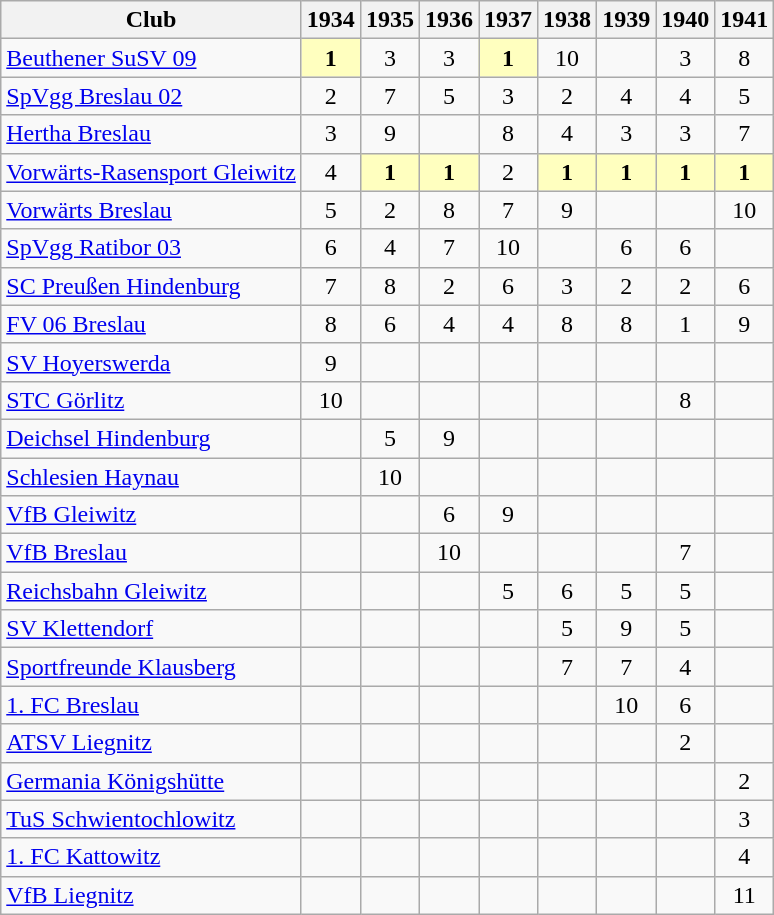<table class="wikitable">
<tr>
<th>Club</th>
<th>1934</th>
<th>1935</th>
<th>1936</th>
<th>1937</th>
<th>1938</th>
<th>1939</th>
<th>1940</th>
<th>1941</th>
</tr>
<tr align="center">
<td align="left"><a href='#'>Beuthener SuSV 09</a></td>
<td bgcolor="#ffffbf"><strong>1</strong></td>
<td>3</td>
<td>3</td>
<td bgcolor="#ffffbf"><strong>1</strong></td>
<td>10</td>
<td></td>
<td>3</td>
<td>8</td>
</tr>
<tr align="center">
<td align="left"><a href='#'>SpVgg Breslau 02</a></td>
<td>2</td>
<td>7</td>
<td>5</td>
<td>3</td>
<td>2</td>
<td>4</td>
<td>4</td>
<td>5</td>
</tr>
<tr align="center">
<td align="left"><a href='#'>Hertha Breslau</a></td>
<td>3</td>
<td>9</td>
<td></td>
<td>8</td>
<td>4</td>
<td>3</td>
<td>3</td>
<td>7</td>
</tr>
<tr align="center">
<td align="left"><a href='#'>Vorwärts-Rasensport Gleiwitz</a></td>
<td>4</td>
<td bgcolor="#ffffbf"><strong>1</strong></td>
<td bgcolor="#ffffbf"><strong>1</strong></td>
<td>2</td>
<td bgcolor="#ffffbf"><strong>1</strong></td>
<td bgcolor="#ffffbf"><strong>1</strong></td>
<td bgcolor="#ffffbf"><strong>1</strong></td>
<td bgcolor="#ffffbf"><strong>1</strong></td>
</tr>
<tr align="center">
<td align="left"><a href='#'>Vorwärts Breslau</a></td>
<td>5</td>
<td>2</td>
<td>8</td>
<td>7</td>
<td>9</td>
<td></td>
<td></td>
<td>10</td>
</tr>
<tr align="center">
<td align="left"><a href='#'>SpVgg Ratibor 03</a></td>
<td>6</td>
<td>4</td>
<td>7</td>
<td>10</td>
<td></td>
<td>6</td>
<td>6</td>
<td></td>
</tr>
<tr align="center">
<td align="left"><a href='#'>SC Preußen Hindenburg</a></td>
<td>7</td>
<td>8</td>
<td>2</td>
<td>6</td>
<td>3</td>
<td>2</td>
<td>2</td>
<td>6</td>
</tr>
<tr align="center">
<td align="left"><a href='#'>FV 06 Breslau</a></td>
<td>8</td>
<td>6</td>
<td>4</td>
<td>4</td>
<td>8</td>
<td>8</td>
<td>1</td>
<td>9</td>
</tr>
<tr align="center">
<td align="left"><a href='#'>SV Hoyerswerda</a></td>
<td>9</td>
<td></td>
<td></td>
<td></td>
<td></td>
<td></td>
<td></td>
<td></td>
</tr>
<tr align="center">
<td align="left"><a href='#'>STC Görlitz</a></td>
<td>10</td>
<td></td>
<td></td>
<td></td>
<td></td>
<td></td>
<td>8</td>
<td></td>
</tr>
<tr align="center">
<td align="left"><a href='#'>Deichsel Hindenburg</a></td>
<td></td>
<td>5</td>
<td>9</td>
<td></td>
<td></td>
<td></td>
<td></td>
<td></td>
</tr>
<tr align="center">
<td align="left"><a href='#'>Schlesien Haynau</a></td>
<td></td>
<td>10</td>
<td></td>
<td></td>
<td></td>
<td></td>
<td></td>
<td></td>
</tr>
<tr align="center">
<td align="left"><a href='#'>VfB Gleiwitz</a></td>
<td></td>
<td></td>
<td>6</td>
<td>9</td>
<td></td>
<td></td>
<td></td>
<td></td>
</tr>
<tr align="center">
<td align="left"><a href='#'>VfB Breslau</a></td>
<td></td>
<td></td>
<td>10</td>
<td></td>
<td></td>
<td></td>
<td>7</td>
<td></td>
</tr>
<tr align="center">
<td align="left"><a href='#'>Reichsbahn Gleiwitz</a></td>
<td></td>
<td></td>
<td></td>
<td>5</td>
<td>6</td>
<td>5</td>
<td>5</td>
<td></td>
</tr>
<tr align="center">
<td align="left"><a href='#'>SV Klettendorf</a></td>
<td></td>
<td></td>
<td></td>
<td></td>
<td>5</td>
<td>9</td>
<td>5</td>
<td></td>
</tr>
<tr align="center">
<td align="left"><a href='#'>Sportfreunde Klausberg</a></td>
<td></td>
<td></td>
<td></td>
<td></td>
<td>7</td>
<td>7</td>
<td>4</td>
<td></td>
</tr>
<tr align="center">
<td align="left"><a href='#'>1. FC Breslau</a></td>
<td></td>
<td></td>
<td></td>
<td></td>
<td></td>
<td>10</td>
<td>6</td>
<td></td>
</tr>
<tr align="center">
<td align="left"><a href='#'>ATSV Liegnitz</a></td>
<td></td>
<td></td>
<td></td>
<td></td>
<td></td>
<td></td>
<td>2</td>
<td></td>
</tr>
<tr align="center">
<td align="left"><a href='#'>Germania Königshütte</a></td>
<td></td>
<td></td>
<td></td>
<td></td>
<td></td>
<td></td>
<td></td>
<td>2</td>
</tr>
<tr align="center">
<td align="left"><a href='#'>TuS Schwientochlowitz</a></td>
<td></td>
<td></td>
<td></td>
<td></td>
<td></td>
<td></td>
<td></td>
<td>3</td>
</tr>
<tr align="center">
<td align="left"><a href='#'>1. FC Kattowitz</a></td>
<td></td>
<td></td>
<td></td>
<td></td>
<td></td>
<td></td>
<td></td>
<td>4</td>
</tr>
<tr align="center">
<td align="left"><a href='#'>VfB Liegnitz</a></td>
<td></td>
<td></td>
<td></td>
<td></td>
<td></td>
<td></td>
<td></td>
<td>11</td>
</tr>
</table>
